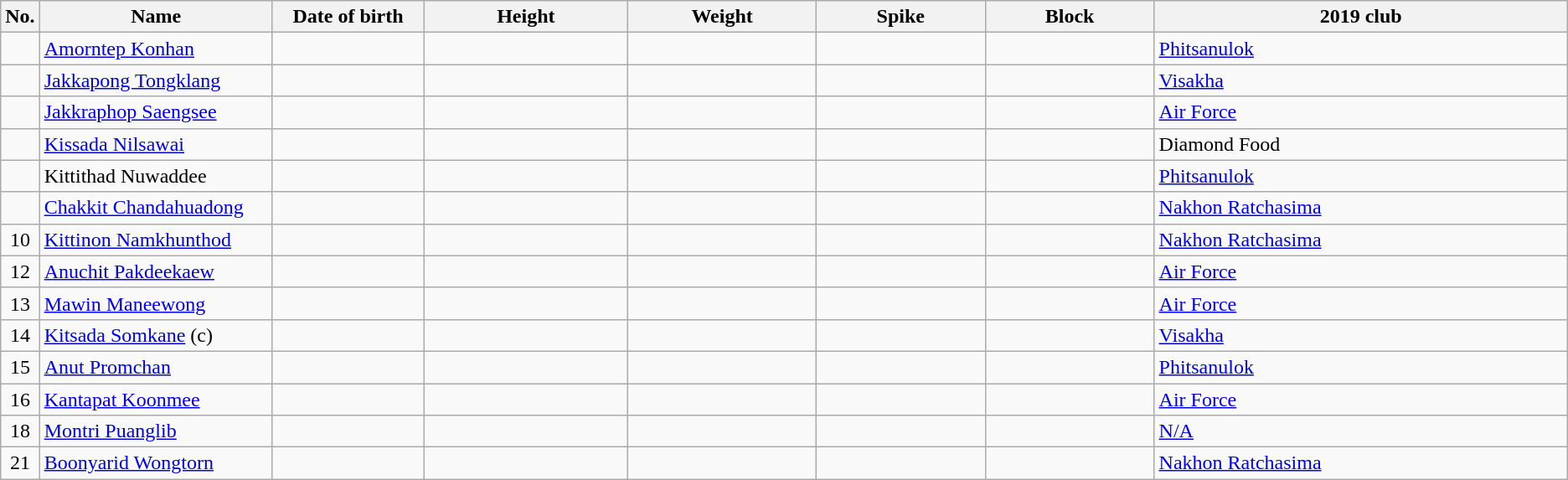<table class="wikitable sortable" style="text-align:center;">
<tr>
<th>No.</th>
<th style="width:12em">Name</th>
<th style="width:8em">Date of birth</th>
<th style="width:11em">Height</th>
<th style="width:10em">Weight</th>
<th style="width:9em">Spike</th>
<th style="width:9em">Block</th>
<th style="width:23em">2019 club</th>
</tr>
<tr>
<td></td>
<td align=left><a href='#'>Amorntep Konhan</a></td>
<td align=right></td>
<td></td>
<td></td>
<td></td>
<td></td>
<td align=left> <a href='#'>Phitsanulok</a></td>
</tr>
<tr>
<td></td>
<td align=left><a href='#'>Jakkapong Tongklang</a></td>
<td align=right></td>
<td></td>
<td></td>
<td></td>
<td></td>
<td align=left> <a href='#'>Visakha</a></td>
</tr>
<tr>
<td></td>
<td align=left><a href='#'>Jakkraphop Saengsee</a></td>
<td align=right></td>
<td></td>
<td></td>
<td></td>
<td></td>
<td align=left> <a href='#'>Air Force</a></td>
</tr>
<tr>
<td></td>
<td align=left><a href='#'>Kissada Nilsawai</a></td>
<td align=right></td>
<td></td>
<td></td>
<td></td>
<td></td>
<td align=left> Diamond Food</td>
</tr>
<tr>
<td></td>
<td align=left>Kittithad Nuwaddee</td>
<td align=right></td>
<td></td>
<td></td>
<td></td>
<td></td>
<td align=left> <a href='#'>Phitsanulok</a></td>
</tr>
<tr>
<td></td>
<td align=left><a href='#'>Chakkit Chandahuadong</a></td>
<td align=right></td>
<td></td>
<td></td>
<td></td>
<td></td>
<td align=left> <a href='#'>Nakhon Ratchasima</a></td>
</tr>
<tr>
<td>10</td>
<td align=left><a href='#'>Kittinon Namkhunthod</a></td>
<td align=right></td>
<td></td>
<td></td>
<td></td>
<td></td>
<td align=left> <a href='#'>Nakhon Ratchasima</a></td>
</tr>
<tr>
<td>12</td>
<td align=left><a href='#'>Anuchit Pakdeekaew</a></td>
<td align=right></td>
<td></td>
<td></td>
<td></td>
<td></td>
<td align=left> <a href='#'>Air Force</a></td>
</tr>
<tr>
<td>13</td>
<td align=left><a href='#'>Mawin Maneewong</a></td>
<td align=right></td>
<td></td>
<td></td>
<td></td>
<td></td>
<td align=left> <a href='#'>Air Force</a></td>
</tr>
<tr>
<td>14</td>
<td align=left><a href='#'>Kitsada Somkane</a> (c)</td>
<td align=right></td>
<td></td>
<td></td>
<td></td>
<td></td>
<td align=left> <a href='#'>Visakha</a></td>
</tr>
<tr>
<td>15</td>
<td align=left><a href='#'>Anut Promchan</a></td>
<td align=right></td>
<td></td>
<td></td>
<td></td>
<td></td>
<td align=left> <a href='#'>Phitsanulok</a></td>
</tr>
<tr>
<td>16</td>
<td align=left><a href='#'>Kantapat Koonmee</a></td>
<td align=right></td>
<td></td>
<td></td>
<td></td>
<td></td>
<td align=left> <a href='#'>Air Force</a></td>
</tr>
<tr>
<td>18</td>
<td align=left><a href='#'>Montri Puanglib</a></td>
<td align=right></td>
<td></td>
<td></td>
<td></td>
<td></td>
<td align=left> <a href='#'>N/A</a></td>
</tr>
<tr>
<td>21</td>
<td align=left><a href='#'>Boonyarid Wongtorn</a></td>
<td align=right></td>
<td></td>
<td></td>
<td></td>
<td></td>
<td align=left> <a href='#'>Nakhon Ratchasima</a></td>
</tr>
</table>
